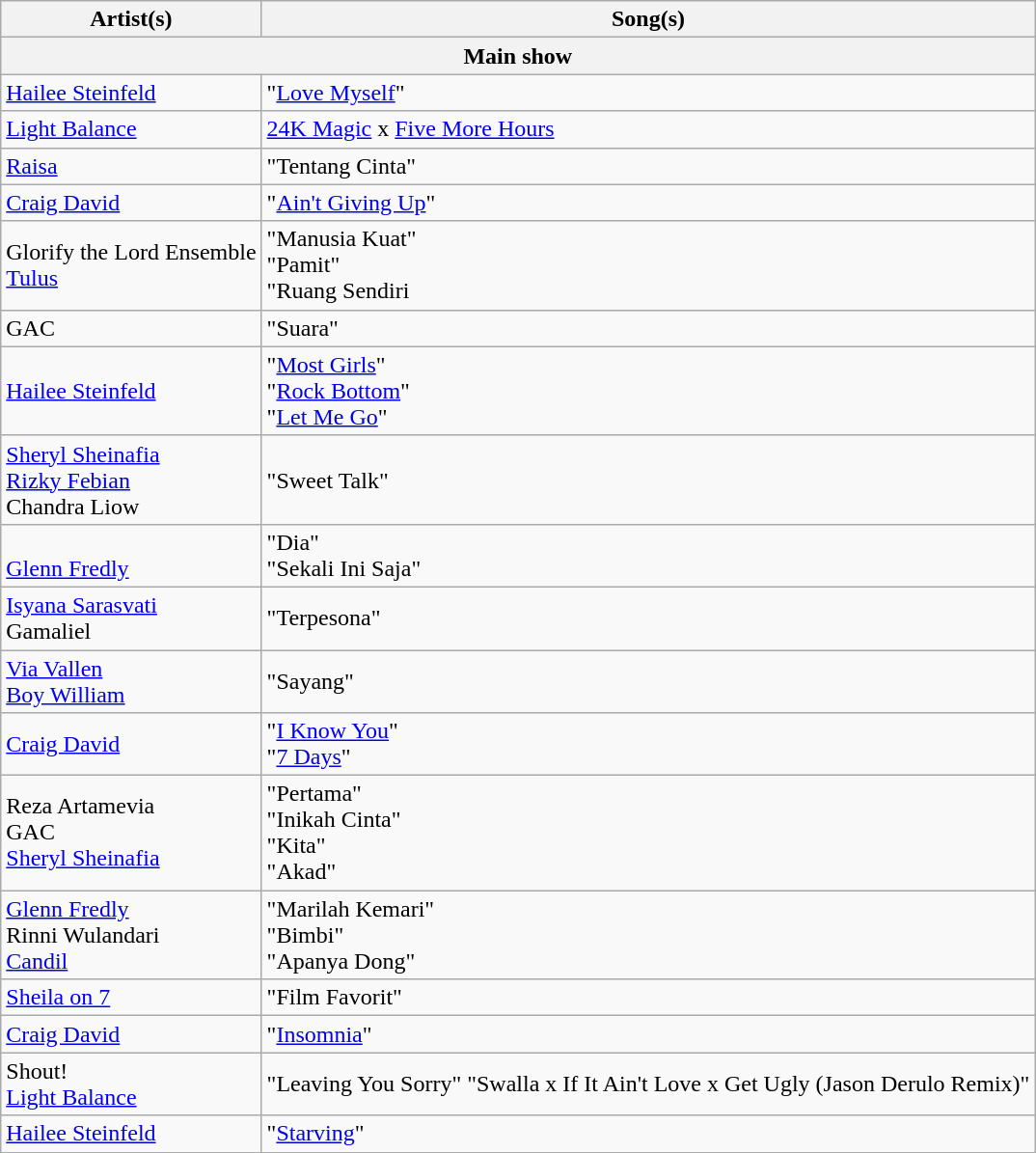<table class="wikitable">
<tr>
<th>Artist(s)</th>
<th>Song(s)</th>
</tr>
<tr>
<th colspan= "2">Main show</th>
</tr>
<tr>
<td><a href='#'>Hailee Steinfeld</a></td>
<td>"<a href='#'>Love Myself</a>"</td>
</tr>
<tr>
<td><a href='#'>Light Balance</a></td>
<td><a href='#'>24K Magic</a> x <a href='#'>Five More Hours</a></td>
</tr>
<tr>
<td><a href='#'>Raisa</a></td>
<td>"Tentang Cinta"</td>
</tr>
<tr>
<td><a href='#'>Craig David</a></td>
<td>"<a href='#'>Ain't Giving Up</a>"</td>
</tr>
<tr>
<td>Glorify the Lord Ensemble<br><a href='#'>Tulus</a></td>
<td>"Manusia Kuat"<br>"Pamit"<br>"Ruang Sendiri</td>
</tr>
<tr>
<td>GAC</td>
<td>"Suara"</td>
</tr>
<tr>
<td><a href='#'>Hailee Steinfeld</a></td>
<td>"<a href='#'>Most Girls</a>"<br>"<a href='#'>Rock Bottom</a>"<br>"<a href='#'>Let Me Go</a>"</td>
</tr>
<tr>
<td><a href='#'>Sheryl Sheinafia</a><br><a href='#'>Rizky Febian</a><br>Chandra Liow</td>
<td>"Sweet Talk"</td>
</tr>
<tr>
<td><br><a href='#'>Glenn Fredly</a></td>
<td>"Dia"<br>"Sekali Ini Saja"</td>
</tr>
<tr>
<td><a href='#'>Isyana Sarasvati</a><br>Gamaliel</td>
<td>"Terpesona"</td>
</tr>
<tr>
<td><a href='#'>Via Vallen</a><br><a href='#'>Boy William</a></td>
<td>"Sayang"</td>
</tr>
<tr>
<td><a href='#'>Craig David</a></td>
<td>"<a href='#'>I Know You</a>"<br>"<a href='#'>7 Days</a>"</td>
</tr>
<tr>
<td>Reza Artamevia<br>GAC<br><a href='#'>Sheryl Sheinafia</a><br></td>
<td>"Pertama"<br>"Inikah Cinta"<br>"Kita"<br>"Akad"</td>
</tr>
<tr>
<td><a href='#'>Glenn Fredly</a><br>Rinni Wulandari<br><a href='#'>Candil</a></td>
<td>"Marilah Kemari"<br>"Bimbi"<br>"Apanya Dong"</td>
</tr>
<tr>
<td><a href='#'>Sheila on 7</a></td>
<td>"Film Favorit"</td>
</tr>
<tr>
<td><a href='#'>Craig David</a></td>
<td>"<a href='#'>Insomnia</a>"</td>
</tr>
<tr>
<td>Shout!<br><a href='#'>Light Balance</a></td>
<td>"Leaving You Sorry" "Swalla x If It Ain't Love x Get Ugly (Jason Derulo Remix)"</td>
</tr>
<tr>
<td><a href='#'>Hailee Steinfeld</a></td>
<td>"<a href='#'>Starving</a>"</td>
</tr>
</table>
